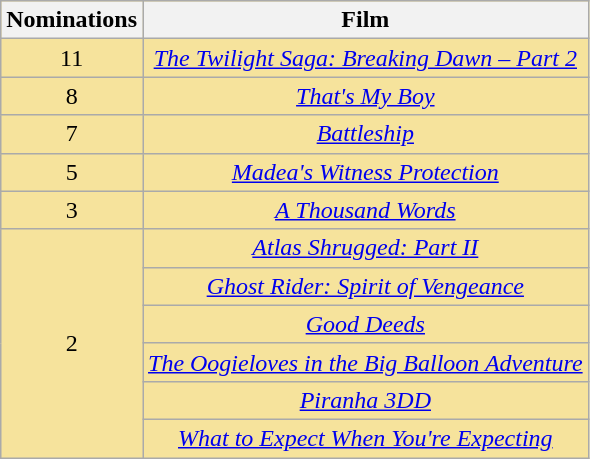<table class="wikitable" rowspan=2 style="text-align: center; background: #f6e39c">
<tr>
<th scope="col" width="55">Nominations</th>
<th scope="col" align="center">Film</th>
</tr>
<tr>
<td rowspan="1" text-align:center">11</td>
<td><em><a href='#'>The Twilight Saga: Breaking Dawn – Part 2</a></em></td>
</tr>
<tr>
<td rowspan="1" text-align:center">8</td>
<td><em><a href='#'>That's My Boy</a></em></td>
</tr>
<tr>
<td rowspan="1" style="text-align:center">7</td>
<td><em><a href='#'>Battleship</a></em></td>
</tr>
<tr>
<td rowspan="1" style="text-align:center">5</td>
<td><em><a href='#'>Madea's Witness Protection</a></em></td>
</tr>
<tr>
<td rowspan="1" style="text-align:center">3</td>
<td><em><a href='#'>A Thousand Words</a></em></td>
</tr>
<tr>
<td rowspan="6">2</td>
<td><em><a href='#'>Atlas Shrugged: Part II</a></em></td>
</tr>
<tr>
<td><em><a href='#'>Ghost Rider: Spirit of Vengeance</a></em></td>
</tr>
<tr>
<td><em><a href='#'>Good Deeds</a></em></td>
</tr>
<tr>
<td><em><a href='#'>The Oogieloves in the Big Balloon Adventure</a></em></td>
</tr>
<tr>
<td><em><a href='#'>Piranha 3DD</a></em></td>
</tr>
<tr>
<td><a href='#'><em>What to Expect When You're Expecting</em></a></td>
</tr>
</table>
